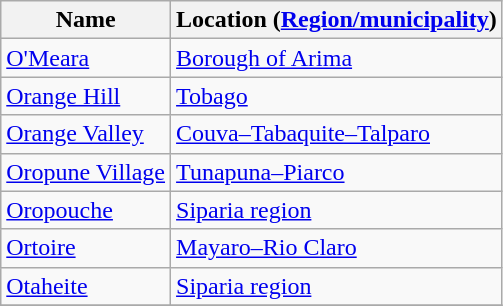<table class="wikitable">
<tr>
<th>Name</th>
<th>Location (<a href='#'>Region/municipality</a>)</th>
</tr>
<tr>
<td><a href='#'>O'Meara</a></td>
<td><a href='#'>Borough of Arima</a></td>
</tr>
<tr>
<td><a href='#'>Orange Hill</a></td>
<td><a href='#'>Tobago</a></td>
</tr>
<tr>
<td><a href='#'>Orange Valley</a></td>
<td><a href='#'>Couva–Tabaquite–Talparo</a></td>
</tr>
<tr>
<td><a href='#'>Oropune Village</a></td>
<td><a href='#'>Tunapuna–Piarco</a></td>
</tr>
<tr>
<td><a href='#'>Oropouche</a></td>
<td><a href='#'>Siparia region</a></td>
</tr>
<tr>
<td><a href='#'>Ortoire</a></td>
<td><a href='#'>Mayaro–Rio Claro</a></td>
</tr>
<tr>
<td><a href='#'>Otaheite</a></td>
<td><a href='#'>Siparia region</a></td>
</tr>
<tr>
</tr>
</table>
